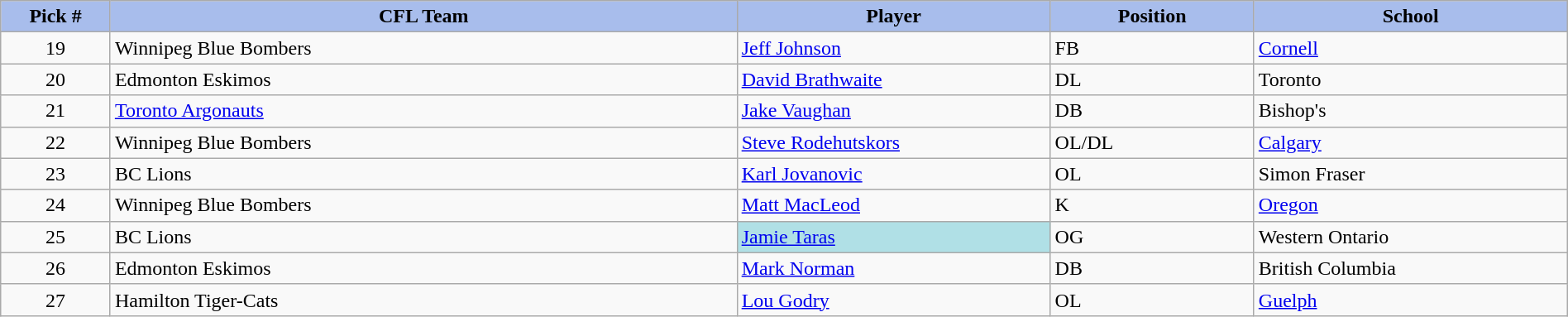<table class="wikitable" style="width: 100%">
<tr>
<th style="background:#a8bdec; width:7%;">Pick #</th>
<th style="width:40%; background:#a8bdec;">CFL Team</th>
<th style="width:20%; background:#a8bdec;">Player</th>
<th style="width:13%; background:#a8bdec;">Position</th>
<th style="width:20%; background:#a8bdec;">School</th>
</tr>
<tr>
<td align=center>19</td>
<td>Winnipeg Blue Bombers</td>
<td><a href='#'>Jeff Johnson</a></td>
<td>FB</td>
<td><a href='#'>Cornell</a></td>
</tr>
<tr>
<td align=center>20</td>
<td>Edmonton Eskimos</td>
<td><a href='#'>David Brathwaite</a></td>
<td>DL</td>
<td>Toronto</td>
</tr>
<tr>
<td align=center>21</td>
<td><a href='#'>Toronto Argonauts</a></td>
<td><a href='#'>Jake Vaughan</a></td>
<td>DB</td>
<td>Bishop's</td>
</tr>
<tr>
<td align=center>22</td>
<td>Winnipeg Blue Bombers</td>
<td><a href='#'>Steve Rodehutskors</a></td>
<td>OL/DL</td>
<td><a href='#'>Calgary</a></td>
</tr>
<tr>
<td align=center>23</td>
<td>BC Lions</td>
<td><a href='#'>Karl Jovanovic</a></td>
<td>OL</td>
<td>Simon Fraser</td>
</tr>
<tr>
<td align=center>24</td>
<td>Winnipeg Blue Bombers</td>
<td><a href='#'>Matt MacLeod</a></td>
<td>K</td>
<td><a href='#'>Oregon</a></td>
</tr>
<tr>
<td align=center>25</td>
<td>BC Lions</td>
<td bgcolor="#B0E0E6"><a href='#'>Jamie Taras</a></td>
<td>OG</td>
<td>Western Ontario</td>
</tr>
<tr>
<td align=center>26</td>
<td>Edmonton Eskimos</td>
<td><a href='#'>Mark Norman</a></td>
<td>DB</td>
<td>British Columbia</td>
</tr>
<tr>
<td align=center>27</td>
<td>Hamilton Tiger-Cats</td>
<td><a href='#'>Lou Godry</a></td>
<td>OL</td>
<td><a href='#'>Guelph</a></td>
</tr>
</table>
